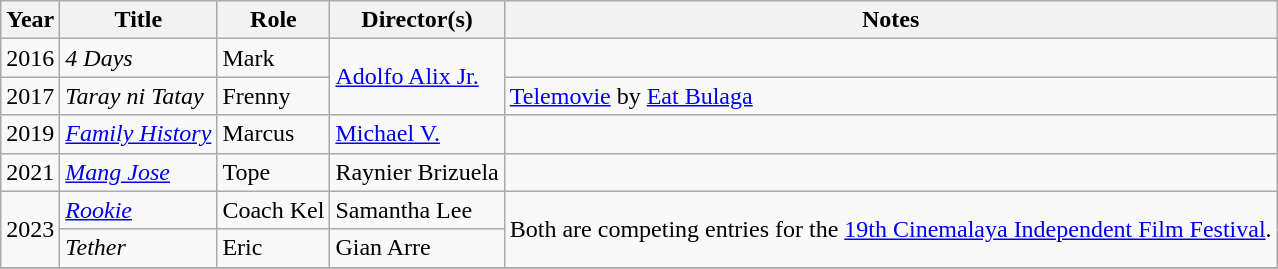<table class="wikitable">
<tr>
<th>Year</th>
<th>Title</th>
<th>Role</th>
<th>Director(s)</th>
<th>Notes</th>
</tr>
<tr>
<td>2016</td>
<td><em>4 Days</em></td>
<td>Mark</td>
<td rowspan="2"><a href='#'>Adolfo Alix Jr.</a></td>
<td></td>
</tr>
<tr>
<td>2017</td>
<td><em>Taray ni Tatay</em></td>
<td>Frenny</td>
<td><a href='#'>Telemovie</a> by <a href='#'>Eat Bulaga</a></td>
</tr>
<tr>
<td>2019</td>
<td><em><a href='#'>Family History</a></em></td>
<td>Marcus</td>
<td><a href='#'>Michael V.</a></td>
<td></td>
</tr>
<tr>
<td>2021</td>
<td><em><a href='#'>Mang Jose</a></em></td>
<td>Tope</td>
<td>Raynier Brizuela</td>
<td></td>
</tr>
<tr>
<td rowspan=2>2023</td>
<td><em><a href='#'>Rookie</a></em></td>
<td>Coach Kel</td>
<td>Samantha Lee</td>
<td rowspan=2>Both are competing entries for the <a href='#'>19th Cinemalaya Independent Film Festival</a>.</td>
</tr>
<tr>
<td><em>Tether</em></td>
<td>Eric</td>
<td>Gian Arre</td>
</tr>
<tr>
</tr>
</table>
